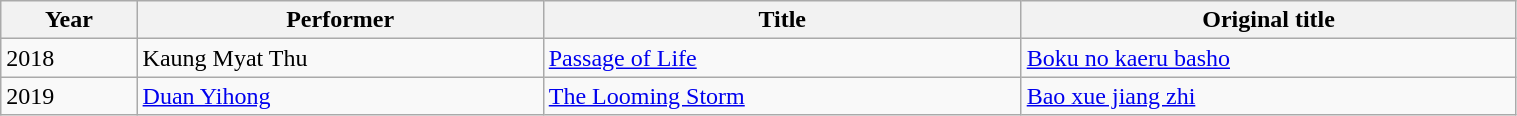<table class="wikitable" width="80%">
<tr>
<th>Year</th>
<th>Performer</th>
<th>Title</th>
<th>Original title</th>
</tr>
<tr>
<td>2018</td>
<td>Kaung Myat Thu</td>
<td><a href='#'>Passage of Life</a></td>
<td><a href='#'>Boku no kaeru basho</a></td>
</tr>
<tr>
<td>2019</td>
<td><a href='#'>Duan Yihong</a></td>
<td><a href='#'>The Looming Storm</a></td>
<td><a href='#'>Bao xue jiang zhi</a></td>
</tr>
</table>
